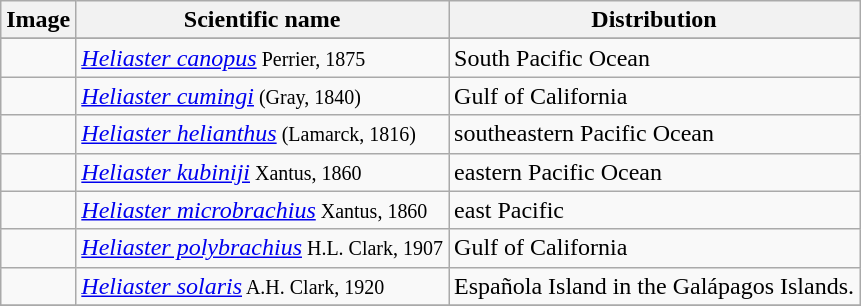<table class="wikitable">
<tr>
<th>Image</th>
<th>Scientific name</th>
<th>Distribution</th>
</tr>
<tr>
</tr>
<tr>
<td></td>
<td><em><a href='#'>Heliaster canopus</a></em><small> Perrier, 1875</small></td>
<td>South Pacific Ocean</td>
</tr>
<tr>
<td></td>
<td><em><a href='#'>Heliaster cumingi</a></em><small> (Gray, 1840)</small></td>
<td>Gulf of California </td>
</tr>
<tr>
<td></td>
<td><em><a href='#'>Heliaster helianthus</a></em><small> (Lamarck, 1816)</small></td>
<td>southeastern Pacific Ocean</td>
</tr>
<tr>
<td></td>
<td><em><a href='#'>Heliaster kubiniji</a></em><small> Xantus, 1860</small></td>
<td>eastern Pacific Ocean</td>
</tr>
<tr>
<td></td>
<td><em><a href='#'>Heliaster microbrachius</a></em><small> Xantus, 1860</small></td>
<td>east Pacific</td>
</tr>
<tr>
<td></td>
<td><em><a href='#'>Heliaster polybrachius</a></em><small> H.L. Clark, 1907</small></td>
<td>Gulf of California</td>
</tr>
<tr>
<td></td>
<td><em><a href='#'>Heliaster solaris</a></em><small> A.H. Clark, 1920</small></td>
<td>Española Island in the Galápagos Islands. </td>
</tr>
<tr>
</tr>
</table>
